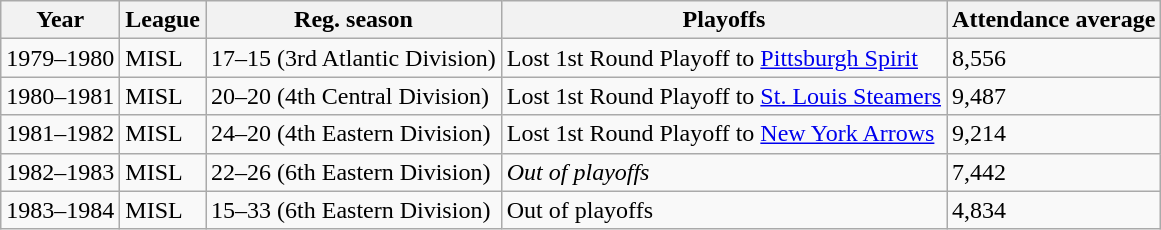<table class="wikitable">
<tr>
<th>Year</th>
<th>League</th>
<th>Reg. season</th>
<th>Playoffs</th>
<th>Attendance average</th>
</tr>
<tr>
<td>1979–1980</td>
<td>MISL</td>
<td>17–15 (3rd Atlantic Division)</td>
<td>Lost 1st Round Playoff to <a href='#'>Pittsburgh Spirit</a></td>
<td>8,556</td>
</tr>
<tr>
<td>1980–1981</td>
<td>MISL</td>
<td>20–20 (4th Central Division)</td>
<td>Lost 1st Round Playoff to <a href='#'>St. Louis Steamers</a></td>
<td>9,487</td>
</tr>
<tr>
<td>1981–1982</td>
<td>MISL</td>
<td>24–20 (4th Eastern Division)</td>
<td>Lost 1st Round Playoff to <a href='#'>New York Arrows</a></td>
<td>9,214</td>
</tr>
<tr>
<td>1982–1983</td>
<td>MISL</td>
<td>22–26 (6th Eastern Division)</td>
<td><em>Out of playoffs</em></td>
<td>7,442</td>
</tr>
<tr>
<td>1983–1984</td>
<td>MISL</td>
<td>15–33 (6th Eastern Division)</td>
<td>Out of playoffs</td>
<td>4,834</td>
</tr>
</table>
